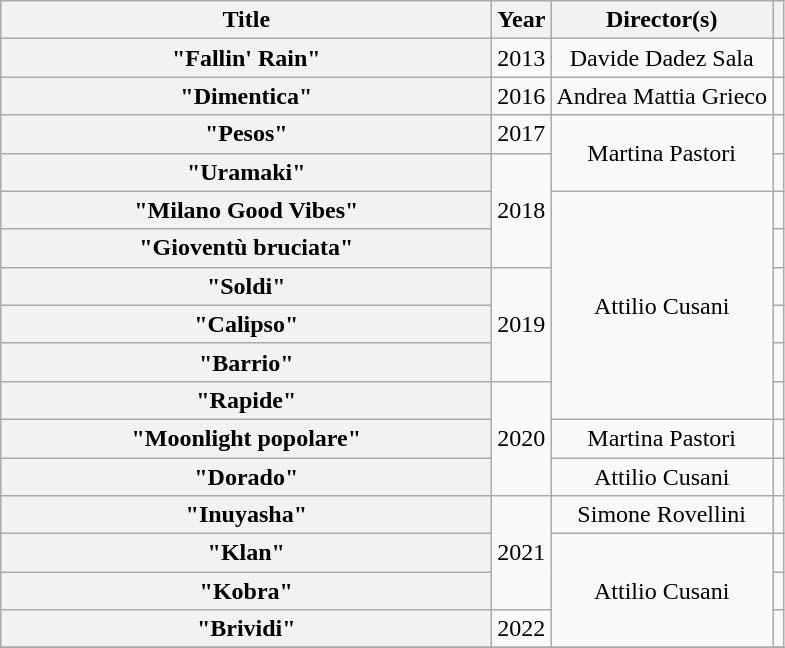<table class="wikitable plainrowheaders" style="text-align:center;">
<tr>
<th scope="col" style="width:20em;">Title</th>
<th scope="col" style="width:1em;">Year</th>
<th scope="col">Director(s)</th>
<th scope="col"></th>
</tr>
<tr>
<th scope="row">"Fallin' Rain"</th>
<td>2013</td>
<td>Davide Dadez Sala</td>
<td></td>
</tr>
<tr>
<th scope="row">"Dimentica"</th>
<td>2016</td>
<td>Andrea Mattia Grieco</td>
<td></td>
</tr>
<tr>
<th scope="row">"Pesos"</th>
<td>2017</td>
<td rowspan="2">Martina Pastori</td>
<td></td>
</tr>
<tr>
<th scope="row">"Uramaki"</th>
<td rowspan="3">2018</td>
<td></td>
</tr>
<tr>
<th scope="row">"Milano Good Vibes"</th>
<td rowspan="6">Attilio Cusani</td>
<td></td>
</tr>
<tr>
<th scope="row">"Gioventù bruciata"</th>
<td></td>
</tr>
<tr>
<th scope="row">"Soldi"</th>
<td rowspan="3">2019</td>
<td></td>
</tr>
<tr>
<th scope="row">"Calipso"<br></th>
<td></td>
</tr>
<tr>
<th scope="row">"Barrio"</th>
<td></td>
</tr>
<tr>
<th scope="row">"Rapide"</th>
<td rowspan="3">2020</td>
<td></td>
</tr>
<tr>
<th scope="row">"Moonlight popolare"<br></th>
<td>Martina Pastori</td>
<td></td>
</tr>
<tr>
<th scope="row">"Dorado"</th>
<td>Attilio Cusani</td>
<td></td>
</tr>
<tr>
<th scope="row">"Inuyasha"</th>
<td rowspan="3">2021</td>
<td>Simone Rovellini</td>
<td></td>
</tr>
<tr>
<th scope="row">"Klan"</th>
<td rowspan="3">Attilio Cusani</td>
<td></td>
</tr>
<tr>
<th scope="row">"Kobra"</th>
<td></td>
</tr>
<tr>
<th scope="row">"Brividi"<br></th>
<td>2022</td>
<td></td>
</tr>
<tr>
</tr>
</table>
